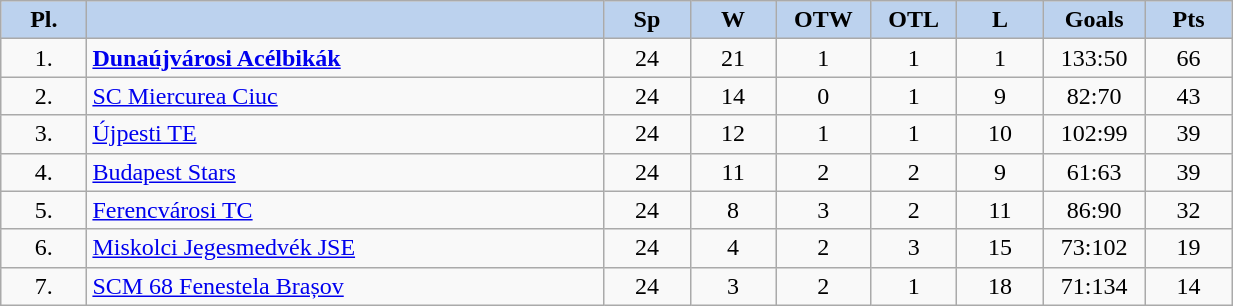<table class="wikitable" width="65%">
<tr style="font-weight:bold; background-color:#BCD2EE;" align="center" |>
<td width="5%">Pl.</td>
<td width="30%"></td>
<td width="5%">Sp</td>
<td width="5%">W</td>
<td width="5%">OTW</td>
<td width="5%">OTL</td>
<td width="5%">L</td>
<td width="5%">Goals</td>
<td width="5%">Pts</td>
</tr>
<tr align="center">
<td>1.</td>
<td align="left"> <strong><a href='#'>Dunaújvárosi Acélbikák</a></strong></td>
<td>24</td>
<td>21</td>
<td>1</td>
<td>1</td>
<td>1</td>
<td>133:50</td>
<td>66</td>
</tr>
<tr align="center">
<td>2.</td>
<td align="left"> <a href='#'>SC Miercurea Ciuc</a></td>
<td>24</td>
<td>14</td>
<td>0</td>
<td>1</td>
<td>9</td>
<td>82:70</td>
<td>43</td>
</tr>
<tr align="center">
<td>3.</td>
<td align="left"> <a href='#'>Újpesti TE</a></td>
<td>24</td>
<td>12</td>
<td>1</td>
<td>1</td>
<td>10</td>
<td>102:99</td>
<td>39</td>
</tr>
<tr align="center">
<td>4.</td>
<td align="left"> <a href='#'>Budapest Stars</a></td>
<td>24</td>
<td>11</td>
<td>2</td>
<td>2</td>
<td>9</td>
<td>61:63</td>
<td>39</td>
</tr>
<tr align="center">
<td>5.</td>
<td align="left"> <a href='#'>Ferencvárosi TC</a></td>
<td>24</td>
<td>8</td>
<td>3</td>
<td>2</td>
<td>11</td>
<td>86:90</td>
<td>32</td>
</tr>
<tr align="center">
<td>6.</td>
<td align="left"> <a href='#'>Miskolci Jegesmedvék JSE</a></td>
<td>24</td>
<td>4</td>
<td>2</td>
<td>3</td>
<td>15</td>
<td>73:102</td>
<td>19</td>
</tr>
<tr align="center">
<td>7.</td>
<td align="left"> <a href='#'>SCM 68 Fenestela Brașov</a></td>
<td>24</td>
<td>3</td>
<td>2</td>
<td>1</td>
<td>18</td>
<td>71:134</td>
<td>14</td>
</tr>
</table>
